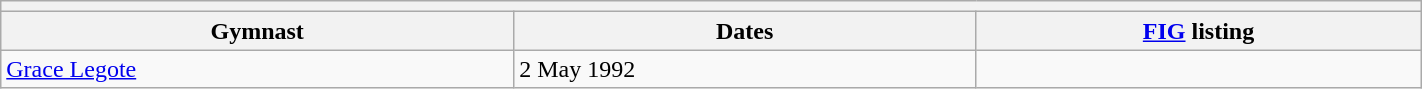<table class="wikitable mw-collapsible mw-collapsed" width="75%">
<tr>
<th colspan="3"></th>
</tr>
<tr>
<th>Gymnast</th>
<th>Dates</th>
<th><a href='#'>FIG</a> listing</th>
</tr>
<tr>
<td><a href='#'>Grace Legote</a></td>
<td>2 May 1992</td>
<td></td>
</tr>
</table>
